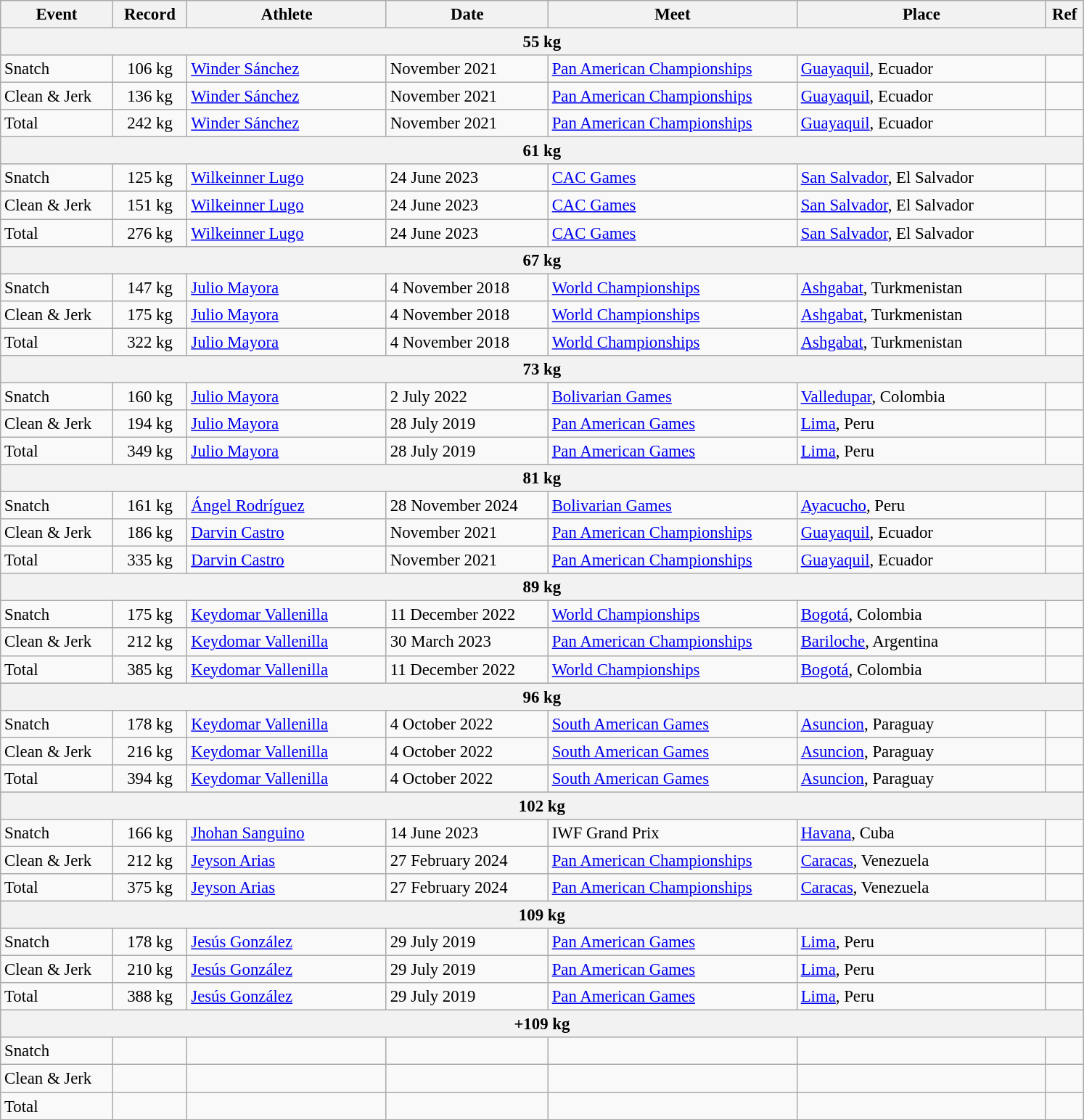<table class="wikitable" style="font-size:95%;">
<tr>
<th width=9%>Event</th>
<th width=6%>Record</th>
<th width=16%>Athlete</th>
<th width=13%>Date</th>
<th width=20%>Meet</th>
<th width=20%>Place</th>
<th width=3%>Ref</th>
</tr>
<tr bgcolor="#DDDDDD">
<th colspan="7">55 kg</th>
</tr>
<tr>
<td>Snatch</td>
<td align="center">106 kg</td>
<td><a href='#'>Winder Sánchez</a></td>
<td>November 2021</td>
<td><a href='#'>Pan American Championships</a></td>
<td><a href='#'>Guayaquil</a>, Ecuador</td>
<td></td>
</tr>
<tr>
<td>Clean & Jerk</td>
<td align="center">136 kg</td>
<td><a href='#'>Winder Sánchez</a></td>
<td>November 2021</td>
<td><a href='#'>Pan American Championships</a></td>
<td><a href='#'>Guayaquil</a>, Ecuador</td>
<td></td>
</tr>
<tr>
<td>Total</td>
<td align="center">242 kg</td>
<td><a href='#'>Winder Sánchez</a></td>
<td>November 2021</td>
<td><a href='#'>Pan American Championships</a></td>
<td><a href='#'>Guayaquil</a>, Ecuador</td>
<td></td>
</tr>
<tr bgcolor="#DDDDDD">
<th colspan="7">61 kg</th>
</tr>
<tr>
<td>Snatch</td>
<td align="center">125 kg</td>
<td><a href='#'>Wilkeinner Lugo</a></td>
<td>24 June 2023</td>
<td><a href='#'>CAC Games</a></td>
<td><a href='#'>San Salvador</a>, El Salvador</td>
<td></td>
</tr>
<tr>
<td>Clean & Jerk</td>
<td align="center">151 kg</td>
<td><a href='#'>Wilkeinner Lugo</a></td>
<td>24 June 2023</td>
<td><a href='#'>CAC Games</a></td>
<td><a href='#'>San Salvador</a>, El Salvador</td>
<td></td>
</tr>
<tr>
<td>Total</td>
<td align="center">276 kg</td>
<td><a href='#'>Wilkeinner Lugo</a></td>
<td>24 June 2023</td>
<td><a href='#'>CAC Games</a></td>
<td><a href='#'>San Salvador</a>, El Salvador</td>
<td></td>
</tr>
<tr bgcolor="#DDDDDD">
<th colspan="7">67 kg</th>
</tr>
<tr>
<td>Snatch</td>
<td align="center">147 kg</td>
<td><a href='#'>Julio Mayora</a></td>
<td>4 November 2018</td>
<td><a href='#'>World Championships</a></td>
<td><a href='#'>Ashgabat</a>, Turkmenistan</td>
<td></td>
</tr>
<tr>
<td>Clean & Jerk</td>
<td align="center">175 kg</td>
<td><a href='#'>Julio Mayora</a></td>
<td>4 November 2018</td>
<td><a href='#'>World Championships</a></td>
<td><a href='#'>Ashgabat</a>, Turkmenistan</td>
<td></td>
</tr>
<tr>
<td>Total</td>
<td align="center">322 kg</td>
<td><a href='#'>Julio Mayora</a></td>
<td>4 November 2018</td>
<td><a href='#'>World Championships</a></td>
<td><a href='#'>Ashgabat</a>, Turkmenistan</td>
<td></td>
</tr>
<tr bgcolor="#DDDDDD">
<th colspan="7">73 kg</th>
</tr>
<tr>
<td>Snatch</td>
<td align="center">160 kg</td>
<td><a href='#'>Julio Mayora</a></td>
<td>2 July 2022</td>
<td><a href='#'>Bolivarian Games</a></td>
<td><a href='#'>Valledupar</a>, Colombia</td>
<td></td>
</tr>
<tr>
<td>Clean & Jerk</td>
<td align="center">194 kg</td>
<td><a href='#'>Julio Mayora</a></td>
<td>28 July 2019</td>
<td><a href='#'>Pan American Games</a></td>
<td><a href='#'>Lima</a>, Peru</td>
<td></td>
</tr>
<tr>
<td>Total</td>
<td align="center">349 kg</td>
<td><a href='#'>Julio Mayora</a></td>
<td>28 July 2019</td>
<td><a href='#'>Pan American Games</a></td>
<td><a href='#'>Lima</a>, Peru</td>
<td></td>
</tr>
<tr bgcolor="#DDDDDD">
<th colspan="7">81 kg</th>
</tr>
<tr>
<td>Snatch</td>
<td align="center">161 kg</td>
<td><a href='#'>Ángel Rodríguez</a></td>
<td>28 November 2024</td>
<td><a href='#'>Bolivarian Games</a></td>
<td><a href='#'>Ayacucho</a>, Peru</td>
<td></td>
</tr>
<tr>
<td>Clean & Jerk</td>
<td align="center">186 kg</td>
<td><a href='#'>Darvin Castro</a></td>
<td>November 2021</td>
<td><a href='#'>Pan American Championships</a></td>
<td><a href='#'>Guayaquil</a>, Ecuador</td>
<td></td>
</tr>
<tr>
<td>Total</td>
<td align="center">335 kg</td>
<td><a href='#'>Darvin Castro</a></td>
<td>November 2021</td>
<td><a href='#'>Pan American Championships</a></td>
<td><a href='#'>Guayaquil</a>, Ecuador</td>
<td></td>
</tr>
<tr bgcolor="#DDDDDD">
<th colspan="7">89 kg</th>
</tr>
<tr>
<td>Snatch</td>
<td align=center>175 kg</td>
<td><a href='#'>Keydomar Vallenilla</a></td>
<td>11 December 2022</td>
<td><a href='#'>World Championships</a></td>
<td><a href='#'>Bogotá</a>, Colombia</td>
<td></td>
</tr>
<tr>
<td>Clean & Jerk</td>
<td align=center>212 kg</td>
<td><a href='#'>Keydomar Vallenilla</a></td>
<td>30 March 2023</td>
<td><a href='#'>Pan American Championships</a></td>
<td><a href='#'>Bariloche</a>, Argentina</td>
<td></td>
</tr>
<tr>
<td>Total</td>
<td align=center>385 kg</td>
<td><a href='#'>Keydomar Vallenilla</a></td>
<td>11 December 2022</td>
<td><a href='#'>World Championships</a></td>
<td><a href='#'>Bogotá</a>, Colombia</td>
<td></td>
</tr>
<tr bgcolor="#DDDDDD">
<th colspan="7">96 kg</th>
</tr>
<tr>
<td>Snatch</td>
<td align="center">178 kg</td>
<td><a href='#'>Keydomar Vallenilla</a></td>
<td>4 October 2022</td>
<td><a href='#'>South American Games</a></td>
<td><a href='#'>Asuncion</a>, Paraguay</td>
<td></td>
</tr>
<tr>
<td>Clean & Jerk</td>
<td align="center">216 kg</td>
<td><a href='#'>Keydomar Vallenilla</a></td>
<td>4 October 2022</td>
<td><a href='#'>South American Games</a></td>
<td><a href='#'>Asuncion</a>, Paraguay</td>
<td></td>
</tr>
<tr>
<td>Total</td>
<td align="center">394 kg</td>
<td><a href='#'>Keydomar Vallenilla</a></td>
<td>4 October 2022</td>
<td><a href='#'>South American Games</a></td>
<td><a href='#'>Asuncion</a>, Paraguay</td>
<td></td>
</tr>
<tr bgcolor="#DDDDDD">
<th colspan="7">102 kg</th>
</tr>
<tr>
<td>Snatch</td>
<td align="center">166 kg</td>
<td><a href='#'>Jhohan Sanguino</a></td>
<td>14 June 2023</td>
<td>IWF Grand Prix</td>
<td><a href='#'>Havana</a>, Cuba</td>
<td></td>
</tr>
<tr>
<td>Clean & Jerk</td>
<td align="center">212 kg</td>
<td><a href='#'>Jeyson Arias</a></td>
<td>27 February 2024</td>
<td><a href='#'>Pan American Championships</a></td>
<td><a href='#'>Caracas</a>, Venezuela</td>
<td></td>
</tr>
<tr>
<td>Total</td>
<td align="center">375 kg</td>
<td><a href='#'>Jeyson Arias</a></td>
<td>27 February 2024</td>
<td><a href='#'>Pan American Championships</a></td>
<td><a href='#'>Caracas</a>, Venezuela</td>
<td></td>
</tr>
<tr bgcolor="#DDDDDD">
<th colspan="7">109 kg</th>
</tr>
<tr>
<td>Snatch</td>
<td align="center">178 kg</td>
<td><a href='#'>Jesús González</a></td>
<td>29 July 2019</td>
<td><a href='#'>Pan American Games</a></td>
<td><a href='#'>Lima</a>, Peru</td>
<td></td>
</tr>
<tr>
<td>Clean & Jerk</td>
<td align="center">210 kg</td>
<td><a href='#'>Jesús González</a></td>
<td>29 July 2019</td>
<td><a href='#'>Pan American Games</a></td>
<td><a href='#'>Lima</a>, Peru</td>
<td></td>
</tr>
<tr>
<td>Total</td>
<td align="center">388 kg</td>
<td><a href='#'>Jesús González</a></td>
<td>29 July 2019</td>
<td><a href='#'>Pan American Games</a></td>
<td><a href='#'>Lima</a>, Peru</td>
<td></td>
</tr>
<tr bgcolor="#DDDDDD">
<th colspan="7">+109 kg</th>
</tr>
<tr>
<td>Snatch</td>
<td align="center"></td>
<td></td>
<td></td>
<td></td>
<td></td>
<td></td>
</tr>
<tr>
<td>Clean & Jerk</td>
<td align="center"></td>
<td></td>
<td></td>
<td></td>
<td></td>
<td></td>
</tr>
<tr>
<td>Total</td>
<td align="center"></td>
<td></td>
<td></td>
<td></td>
<td></td>
<td></td>
</tr>
</table>
